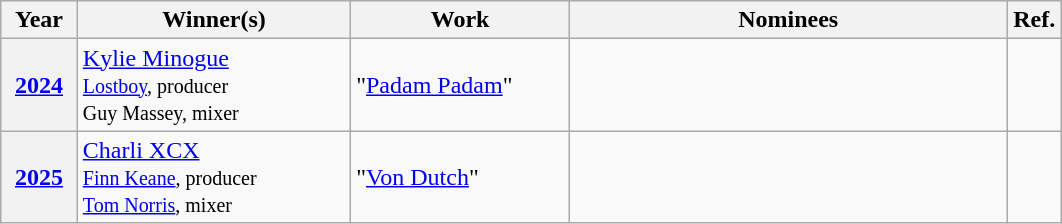<table class="wikitable">
<tr>
<th width="7%">Year</th>
<th width="25%">Winner(s)</th>
<th width="20%">Work</th>
<th width="40%" class=unsortable>Nominees</th>
<th width="5%" class=unsortable>Ref.</th>
</tr>
<tr>
<th><a href='#'>2024</a></th>
<td><a href='#'>Kylie Minogue</a><small><br> <a href='#'>Lostboy</a>, producer<br> Guy Massey, mixer</small></td>
<td>"<a href='#'>Padam Padam</a>"</td>
<td></td>
<td style="text-align:center;"></td>
</tr>
<tr>
<th><a href='#'>2025</a></th>
<td><a href='#'>Charli XCX</a><small><br> <a href='#'>Finn Keane</a>, producer<br> <a href='#'>Tom Norris</a>, mixer</small></td>
<td>"<a href='#'>Von Dutch</a>"</td>
<td></td>
<td style="text-align:center;"></td>
</tr>
</table>
